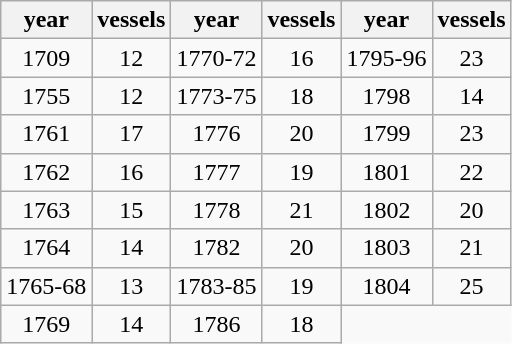<table class="wikitable sortable" style="text-align:center; border:1px">
<tr>
<th>year</th>
<th>vessels</th>
<th>year</th>
<th>vessels</th>
<th>year</th>
<th>vessels</th>
</tr>
<tr>
<td>1709</td>
<td>12</td>
<td>1770-72</td>
<td>16</td>
<td>1795-96</td>
<td>23</td>
</tr>
<tr>
<td>1755</td>
<td>12</td>
<td>1773-75</td>
<td>18</td>
<td>1798</td>
<td>14</td>
</tr>
<tr>
<td>1761</td>
<td>17</td>
<td>1776</td>
<td>20</td>
<td>1799</td>
<td>23</td>
</tr>
<tr>
<td>1762</td>
<td>16</td>
<td>1777</td>
<td>19</td>
<td>1801</td>
<td>22</td>
</tr>
<tr>
<td>1763</td>
<td>15</td>
<td>1778</td>
<td>21</td>
<td>1802</td>
<td>20</td>
</tr>
<tr>
<td>1764</td>
<td>14</td>
<td>1782</td>
<td>20</td>
<td>1803</td>
<td>21</td>
</tr>
<tr>
<td>1765-68</td>
<td>13</td>
<td>1783-85</td>
<td>19</td>
<td>1804</td>
<td>25</td>
</tr>
<tr>
<td>1769</td>
<td>14</td>
<td>1786</td>
<td>18</td>
</tr>
</table>
